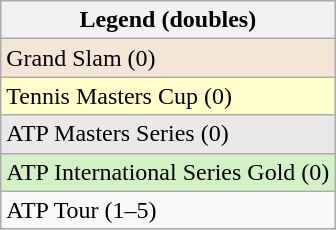<table class="wikitable">
<tr>
<th>Legend (doubles)</th>
</tr>
<tr style="background:#f3e6d7;">
<td>Grand Slam (0)</td>
</tr>
<tr style="background:#ffc;">
<td>Tennis Masters Cup (0)</td>
</tr>
<tr style="background:#e9e9e9;">
<td>ATP Masters Series (0)</td>
</tr>
<tr style="background:#d4f1c5;">
<td>ATP International Series Gold (0)</td>
</tr>
<tr>
<td>ATP Tour (1–5)</td>
</tr>
</table>
